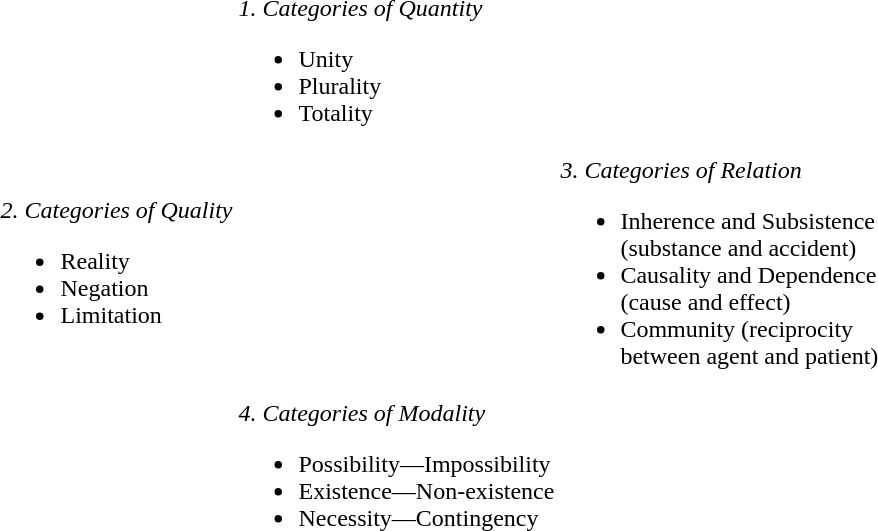<table style="margin:1em auto;">
<tr>
<td></td>
<td><em>1. Categories of Quantity</em><br><ul><li>Unity</li><li>Plurality</li><li>Totality</li></ul></td>
<td></td>
</tr>
<tr>
<td><em>2. Categories of Quality</em><br><ul><li>Reality</li><li>Negation</li><li>Limitation</li></ul></td>
<td></td>
<td width=250><em>3. Categories of Relation</em><br><ul><li>Inherence and Subsistence (substance and accident)</li><li>Causality and Dependence (cause and effect)</li><li>Community (reciprocity between agent and patient)</li></ul></td>
</tr>
<tr>
<td></td>
<td><em>4. Categories of Modality</em><br><ul><li>Possibility—Impossibility</li><li>Existence—Non-existence</li><li>Necessity—Contingency</li></ul></td>
</tr>
</table>
